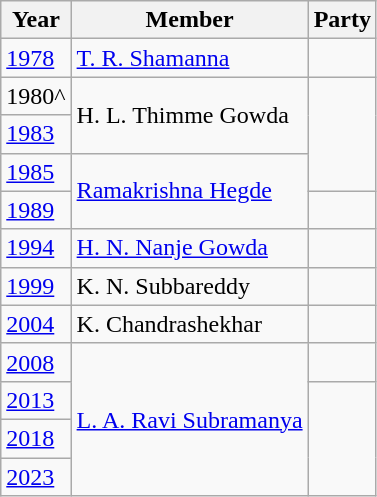<table class="wikitable sortable">
<tr>
<th>Year</th>
<th>Member</th>
<th colspan="2">Party</th>
</tr>
<tr>
<td><a href='#'>1978</a></td>
<td><a href='#'>T. R. Shamanna</a></td>
<td></td>
</tr>
<tr>
<td>1980^</td>
<td rowspan="2">H. L. Thimme Gowda</td>
</tr>
<tr>
<td><a href='#'>1983</a></td>
</tr>
<tr>
<td><a href='#'>1985</a></td>
<td rowspan="2"><a href='#'>Ramakrishna Hegde</a></td>
</tr>
<tr>
<td><a href='#'>1989</a></td>
<td></td>
</tr>
<tr>
<td><a href='#'>1994</a></td>
<td><a href='#'>H. N. Nanje Gowda</a></td>
<td></td>
</tr>
<tr>
<td><a href='#'>1999</a></td>
<td>K. N. Subbareddy</td>
</tr>
<tr>
<td><a href='#'>2004</a></td>
<td>K. Chandrashekhar</td>
<td></td>
</tr>
<tr>
<td><a href='#'>2008</a></td>
<td rowspan="4"><a href='#'>L. A. Ravi Subramanya</a></td>
<td></td>
</tr>
<tr>
<td><a href='#'>2013</a></td>
</tr>
<tr>
<td><a href='#'>2018</a></td>
</tr>
<tr>
<td><a href='#'>2023</a></td>
</tr>
</table>
